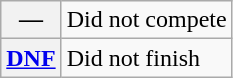<table class="wikitable">
<tr>
<th scope="row">—</th>
<td>Did not compete</td>
</tr>
<tr>
<th scope="row"><a href='#'>DNF</a></th>
<td>Did not finish</td>
</tr>
</table>
